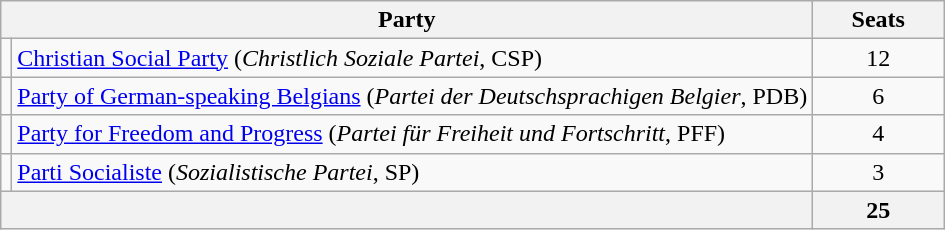<table class=wikitable>
<tr>
<th style="width: 20em" colspan= 2>Party</th>
<th style="width: 5em">Seats</th>
</tr>
<tr>
<td></td>
<td><a href='#'>Christian Social Party</a> (<em>Christlich Soziale Partei</em>, CSP)</td>
<td align="center">12</td>
</tr>
<tr>
<td></td>
<td><a href='#'>Party of German-speaking Belgians</a> (<em>Partei der Deutschsprachigen Belgier</em>, PDB)</td>
<td align="center">6</td>
</tr>
<tr>
<td></td>
<td><a href='#'>Party for Freedom and Progress</a> (<em>Partei für Freiheit und Fortschritt</em>, PFF)</td>
<td align="center">4</td>
</tr>
<tr>
<td></td>
<td><a href='#'>Parti Socialiste</a> (<em>Sozialistische Partei</em>, SP)</td>
<td align="center">3</td>
</tr>
<tr>
<th colspan="2"></th>
<th align="center">25</th>
</tr>
</table>
